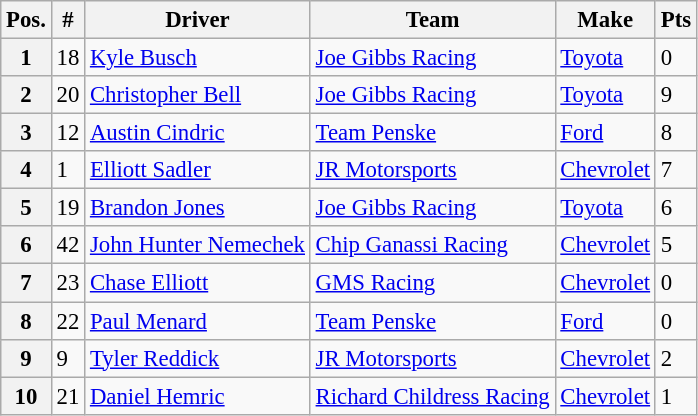<table class="wikitable" style="font-size:95%">
<tr>
<th>Pos.</th>
<th>#</th>
<th>Driver</th>
<th>Team</th>
<th>Make</th>
<th>Pts</th>
</tr>
<tr>
<th>1</th>
<td>18</td>
<td><a href='#'>Kyle Busch</a></td>
<td><a href='#'>Joe Gibbs Racing</a></td>
<td><a href='#'>Toyota</a></td>
<td>0</td>
</tr>
<tr>
<th>2</th>
<td>20</td>
<td><a href='#'>Christopher Bell</a></td>
<td><a href='#'>Joe Gibbs Racing</a></td>
<td><a href='#'>Toyota</a></td>
<td>9</td>
</tr>
<tr>
<th>3</th>
<td>12</td>
<td><a href='#'>Austin Cindric</a></td>
<td><a href='#'>Team Penske</a></td>
<td><a href='#'>Ford</a></td>
<td>8</td>
</tr>
<tr>
<th>4</th>
<td>1</td>
<td><a href='#'>Elliott Sadler</a></td>
<td><a href='#'>JR Motorsports</a></td>
<td><a href='#'>Chevrolet</a></td>
<td>7</td>
</tr>
<tr>
<th>5</th>
<td>19</td>
<td><a href='#'>Brandon Jones</a></td>
<td><a href='#'>Joe Gibbs Racing</a></td>
<td><a href='#'>Toyota</a></td>
<td>6</td>
</tr>
<tr>
<th>6</th>
<td>42</td>
<td><a href='#'>John Hunter Nemechek</a></td>
<td><a href='#'>Chip Ganassi Racing</a></td>
<td><a href='#'>Chevrolet</a></td>
<td>5</td>
</tr>
<tr>
<th>7</th>
<td>23</td>
<td><a href='#'>Chase Elliott</a></td>
<td><a href='#'>GMS Racing</a></td>
<td><a href='#'>Chevrolet</a></td>
<td>0</td>
</tr>
<tr>
<th>8</th>
<td>22</td>
<td><a href='#'>Paul Menard</a></td>
<td><a href='#'>Team Penske</a></td>
<td><a href='#'>Ford</a></td>
<td>0</td>
</tr>
<tr>
<th>9</th>
<td>9</td>
<td><a href='#'>Tyler Reddick</a></td>
<td><a href='#'>JR Motorsports</a></td>
<td><a href='#'>Chevrolet</a></td>
<td>2</td>
</tr>
<tr>
<th>10</th>
<td>21</td>
<td><a href='#'>Daniel Hemric</a></td>
<td><a href='#'>Richard Childress Racing</a></td>
<td><a href='#'>Chevrolet</a></td>
<td>1</td>
</tr>
</table>
